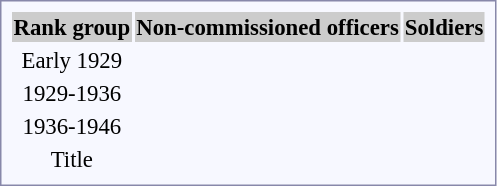<table style="border:1px solid #8888aa; background-color:#f7f8ff; padding:5px; font-size:95%; margin: 0px 12px 12px 0px;">
<tr bgcolor="#CCCCCC" style="text-align:center;">
<th>Rank group</th>
<th colspan="3">Non-commissioned officers</th>
<th colspan="3">Soldiers</th>
</tr>
<tr style="text-align:center;">
<td>Early 1929</td>
<td></td>
<td></td>
<td></td>
<td></td>
<td></td>
<td></td>
</tr>
<tr style="text-align:center;">
<td>1929-1936</td>
<td></td>
<td></td>
<td></td>
<td></td>
<td></td>
<td></td>
</tr>
<tr style="text-align:center;">
<td>1936-1946</td>
<td></td>
<td></td>
<td></td>
<td></td>
<td></td>
<td></td>
</tr>
<tr style="text-align:center;">
<td>Title</td>
<td><br></td>
<td><br></td>
<td><br></td>
<td><br></td>
<td><br></td>
<td><br></td>
</tr>
</table>
